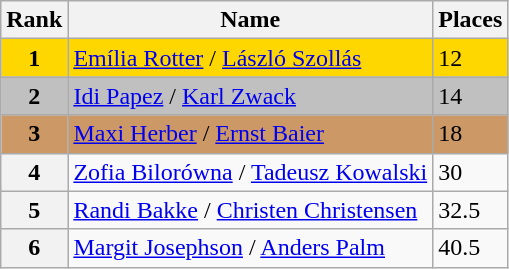<table class="wikitable">
<tr>
<th>Rank</th>
<th>Name</th>
<th>Places</th>
</tr>
<tr bgcolor=gold>
<td align=center><strong>1</strong></td>
<td> <a href='#'>Emília Rotter</a> / <a href='#'>László Szollás</a></td>
<td>12</td>
</tr>
<tr bgcolor=silver>
<td align=center><strong>2</strong></td>
<td> <a href='#'>Idi Papez</a> / <a href='#'>Karl Zwack</a></td>
<td>14</td>
</tr>
<tr bgcolor=cc9966>
<td align=center><strong>3</strong></td>
<td> <a href='#'>Maxi Herber</a> / <a href='#'>Ernst Baier</a></td>
<td>18</td>
</tr>
<tr>
<th>4</th>
<td> <a href='#'>Zofia Bilorówna</a> / <a href='#'>Tadeusz Kowalski</a></td>
<td>30</td>
</tr>
<tr>
<th>5</th>
<td> <a href='#'>Randi Bakke</a> / <a href='#'>Christen Christensen</a></td>
<td>32.5</td>
</tr>
<tr>
<th>6</th>
<td> <a href='#'>Margit Josephson</a> / <a href='#'>Anders Palm</a></td>
<td>40.5</td>
</tr>
</table>
